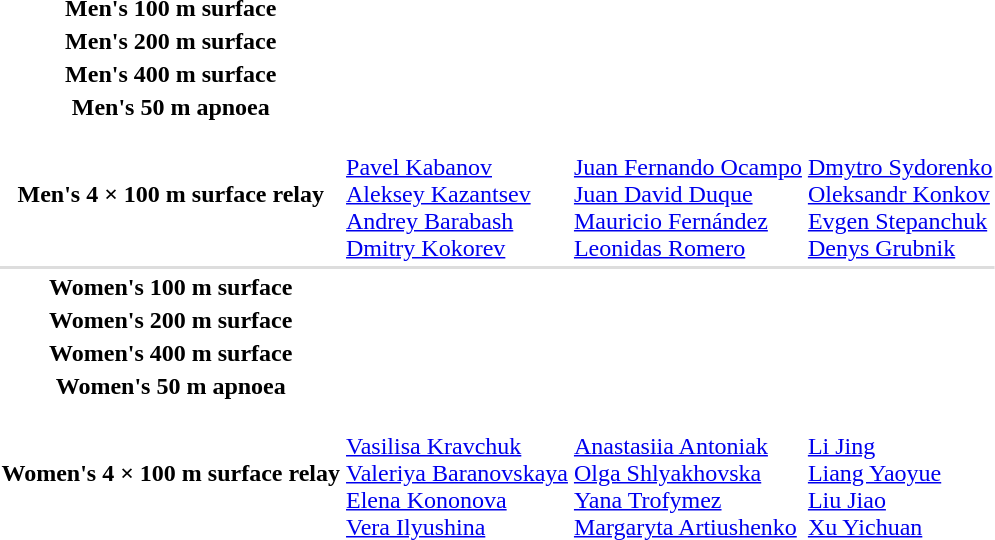<table>
<tr>
<th scope="row">Men's 100 m surface</th>
<td></td>
<td></td>
<td></td>
</tr>
<tr>
<th scope="row">Men's 200 m surface</th>
<td></td>
<td></td>
<td></td>
</tr>
<tr>
<th scope="row">Men's 400 m surface</th>
<td></td>
<td></td>
<td></td>
</tr>
<tr>
<th scope="row">Men's 50 m apnoea</th>
<td></td>
<td></td>
<td></td>
</tr>
<tr>
<th scope="row">Men's 4 × 100 m surface relay</th>
<td><br><a href='#'>Pavel Kabanov</a><br><a href='#'>Aleksey Kazantsev</a><br><a href='#'>Andrey Barabash</a><br><a href='#'>Dmitry Kokorev</a></td>
<td><br><a href='#'>Juan Fernando Ocampo</a><br><a href='#'>Juan David Duque</a><br><a href='#'>Mauricio Fernández</a><br><a href='#'>Leonidas Romero</a></td>
<td><br><a href='#'>Dmytro Sydorenko</a><br><a href='#'>Oleksandr Konkov</a><br><a href='#'>Evgen Stepanchuk</a><br><a href='#'>Denys Grubnik</a></td>
</tr>
<tr bgcolor=#DDDDDD>
<td colspan=4></td>
</tr>
<tr>
<th scope="row">Women's 100 m surface</th>
<td></td>
<td></td>
<td></td>
</tr>
<tr>
<th scope="row">Women's 200 m surface</th>
<td></td>
<td></td>
<td></td>
</tr>
<tr>
<th scope="row">Women's 400 m surface</th>
<td></td>
<td></td>
<td></td>
</tr>
<tr>
<th scope="row">Women's 50 m apnoea</th>
<td></td>
<td></td>
<td></td>
</tr>
<tr>
<th scope="row">Women's 4 × 100 m surface relay</th>
<td><br><a href='#'>Vasilisa Kravchuk</a><br><a href='#'>Valeriya Baranovskaya</a><br><a href='#'>Elena Kononova</a><br><a href='#'>Vera Ilyushina</a></td>
<td><br><a href='#'>Anastasiia Antoniak</a><br><a href='#'>Olga Shlyakhovska</a><br><a href='#'>Yana Trofymez</a><br><a href='#'>Margaryta Artiushenko</a></td>
<td><br><a href='#'>Li Jing</a><br><a href='#'>Liang Yaoyue</a><br><a href='#'>Liu Jiao</a><br><a href='#'>Xu Yichuan</a></td>
</tr>
</table>
